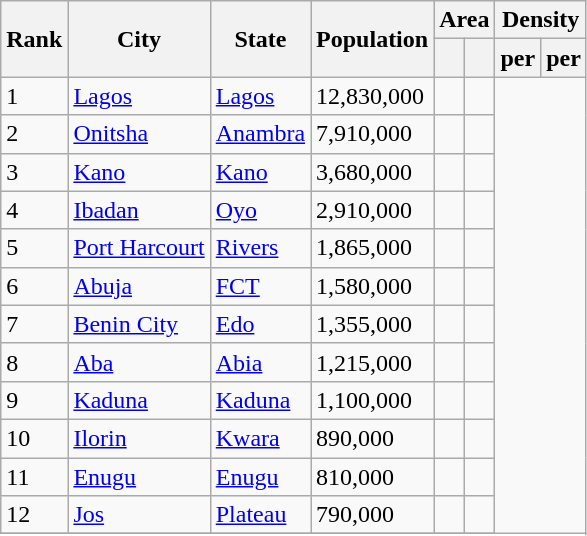<table class="wikitable sortable">
<tr>
<th rowspan=2>Rank</th>
<th rowspan=2>City</th>
<th rowspan=2>State</th>
<th rowspan=2>Population</th>
<th colspan=2>Area</th>
<th colspan=2>Density</th>
</tr>
<tr>
<th></th>
<th></th>
<th>per </th>
<th>per </th>
</tr>
<tr>
<td>1</td>
<td><a href='#'>Lagos</a></td>
<td><a href='#'>Lagos</a></td>
<td>12,830,000</td>
<td></td>
<td></td>
</tr>
<tr>
<td>2</td>
<td><a href='#'>Onitsha</a></td>
<td><a href='#'>Anambra</a></td>
<td>7,910,000</td>
<td></td>
<td></td>
</tr>
<tr>
<td>3</td>
<td><a href='#'>Kano</a></td>
<td><a href='#'>Kano</a></td>
<td>3,680,000</td>
<td></td>
<td></td>
</tr>
<tr>
<td>4</td>
<td><a href='#'>Ibadan</a></td>
<td><a href='#'>Oyo</a></td>
<td>2,910,000</td>
<td></td>
<td></td>
</tr>
<tr>
<td>5</td>
<td><a href='#'>Port Harcourt</a></td>
<td><a href='#'>Rivers</a></td>
<td>1,865,000</td>
<td></td>
<td></td>
</tr>
<tr>
<td>6</td>
<td><a href='#'>Abuja</a></td>
<td><a href='#'>FCT</a></td>
<td>1,580,000</td>
<td></td>
<td></td>
</tr>
<tr>
<td>7</td>
<td><a href='#'>Benin City</a></td>
<td><a href='#'>Edo</a></td>
<td>1,355,000</td>
<td></td>
<td></td>
</tr>
<tr>
<td>8</td>
<td><a href='#'>Aba</a></td>
<td><a href='#'>Abia</a></td>
<td>1,215,000</td>
<td></td>
<td></td>
</tr>
<tr>
<td>9</td>
<td><a href='#'>Kaduna</a></td>
<td><a href='#'>Kaduna</a></td>
<td>1,100,000</td>
<td></td>
<td></td>
</tr>
<tr>
<td>10</td>
<td><a href='#'>Ilorin</a></td>
<td><a href='#'>Kwara</a></td>
<td>890,000</td>
<td></td>
<td></td>
</tr>
<tr>
<td>11</td>
<td><a href='#'>Enugu</a></td>
<td><a href='#'>Enugu</a></td>
<td>810,000</td>
<td></td>
<td></td>
</tr>
<tr>
<td>12</td>
<td><a href='#'>Jos</a></td>
<td><a href='#'>Plateau</a></td>
<td>790,000</td>
<td></td>
<td></td>
</tr>
<tr>
</tr>
</table>
